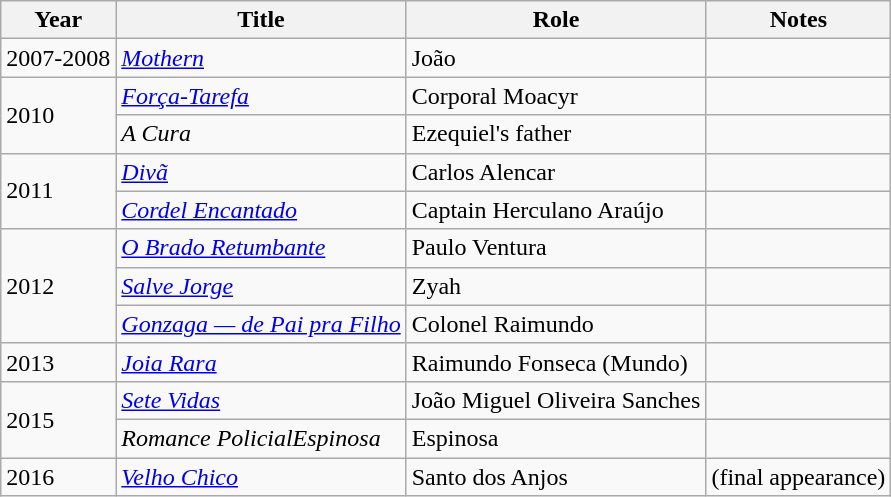<table class="wikitable">
<tr>
<th>Year</th>
<th>Title</th>
<th>Role</th>
<th>Notes</th>
</tr>
<tr>
<td>2007-2008</td>
<td><em><a href='#'>Mothern</a></em></td>
<td>João</td>
<td></td>
</tr>
<tr>
<td Rowspan = "2">2010</td>
<td><em><a href='#'>Força-Tarefa</a></em></td>
<td>Corporal Moacyr</td>
<td></td>
</tr>
<tr>
<td><em>A Cura</em></td>
<td>Ezequiel's father</td>
<td></td>
</tr>
<tr>
<td Rowspan = "2">2011</td>
<td><em><a href='#'>Divã</a></em></td>
<td>Carlos Alencar</td>
<td></td>
</tr>
<tr>
<td><em><a href='#'>Cordel Encantado</a></em></td>
<td>Captain Herculano Araújo</td>
<td></td>
</tr>
<tr>
<td Rowspan = "3">2012</td>
<td><em><a href='#'>O Brado Retumbante</a></em></td>
<td>Paulo Ventura</td>
<td></td>
</tr>
<tr>
<td><em><a href='#'>Salve Jorge</a></em></td>
<td>Zyah</td>
<td></td>
</tr>
<tr>
<td><em><a href='#'>Gonzaga — de Pai pra Filho</a></em></td>
<td>Colonel Raimundo</td>
<td></td>
</tr>
<tr>
<td>2013</td>
<td><em><a href='#'>Joia Rara</a></em></td>
<td>Raimundo Fonseca (Mundo)</td>
<td></td>
</tr>
<tr>
<td Rowspan = 2>2015</td>
<td><em><a href='#'>Sete Vidas</a></em></td>
<td>João Miguel Oliveira Sanches</td>
<td></td>
</tr>
<tr>
<td><em>Romance PolicialEspinosa</em></td>
<td>Espinosa</td>
<td></td>
</tr>
<tr>
<td>2016</td>
<td><em><a href='#'>Velho Chico</a></em></td>
<td>Santo dos Anjos</td>
<td>(final appearance)</td>
</tr>
</table>
